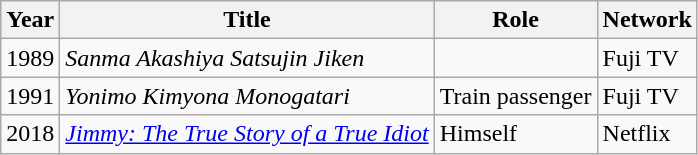<table class="wikitable">
<tr>
<th>Year</th>
<th>Title</th>
<th>Role</th>
<th>Network</th>
</tr>
<tr>
<td>1989</td>
<td><em>Sanma Akashiya Satsujin Jiken</em></td>
<td></td>
<td>Fuji TV</td>
</tr>
<tr>
<td>1991</td>
<td><em>Yonimo Kimyona Monogatari</em></td>
<td>Train passenger</td>
<td>Fuji TV</td>
</tr>
<tr>
<td>2018</td>
<td><em><a href='#'>Jimmy: The True Story of a True Idiot</a></em></td>
<td>Himself</td>
<td>Netflix</td>
</tr>
</table>
